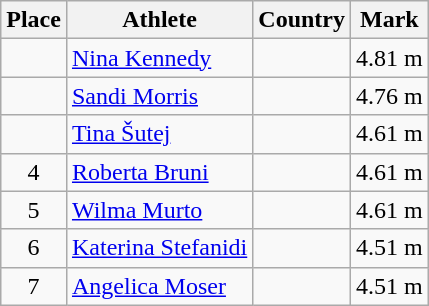<table class="wikitable">
<tr>
<th>Place</th>
<th>Athlete</th>
<th>Country</th>
<th>Mark</th>
</tr>
<tr>
<td align=center></td>
<td><a href='#'>Nina Kennedy</a></td>
<td></td>
<td>4.81 m</td>
</tr>
<tr>
<td align=center></td>
<td><a href='#'>Sandi Morris</a></td>
<td></td>
<td>4.76 m</td>
</tr>
<tr>
<td align=center></td>
<td><a href='#'>Tina Šutej</a></td>
<td></td>
<td>4.61 m</td>
</tr>
<tr>
<td align=center>4</td>
<td><a href='#'>Roberta Bruni</a></td>
<td></td>
<td>4.61 m</td>
</tr>
<tr>
<td align=center>5</td>
<td><a href='#'>Wilma Murto</a></td>
<td></td>
<td>4.61 m</td>
</tr>
<tr>
<td align=center>6</td>
<td><a href='#'>Katerina Stefanidi</a></td>
<td></td>
<td>4.51 m</td>
</tr>
<tr>
<td align=center>7</td>
<td><a href='#'>Angelica Moser</a></td>
<td></td>
<td>4.51 m</td>
</tr>
</table>
